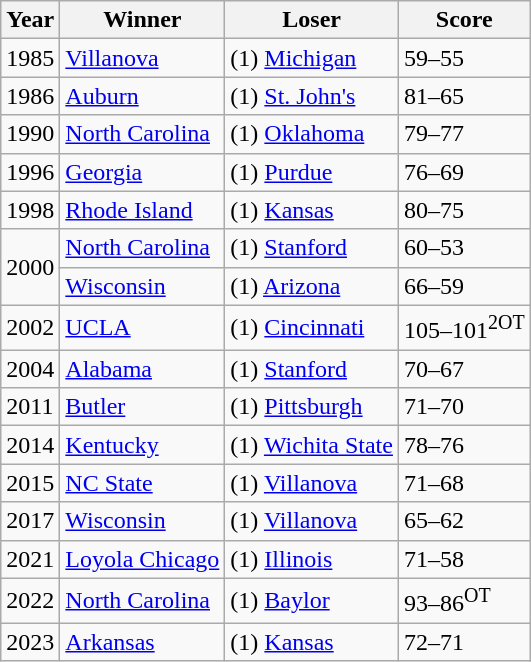<table class="wikitable">
<tr>
<th>Year</th>
<th>Winner</th>
<th>Loser</th>
<th>Score</th>
</tr>
<tr>
<td>1985</td>
<td><a href='#'>Villanova</a></td>
<td>(1) <a href='#'>Michigan</a></td>
<td>59–55</td>
</tr>
<tr>
<td>1986</td>
<td><a href='#'>Auburn</a></td>
<td>(1) <a href='#'>St. John's</a></td>
<td>81–65</td>
</tr>
<tr>
<td>1990</td>
<td><a href='#'>North Carolina</a></td>
<td>(1) <a href='#'>Oklahoma</a></td>
<td>79–77</td>
</tr>
<tr>
<td>1996</td>
<td><a href='#'>Georgia</a></td>
<td>(1) <a href='#'>Purdue</a></td>
<td>76–69</td>
</tr>
<tr>
<td>1998</td>
<td><a href='#'>Rhode Island</a></td>
<td>(1) <a href='#'>Kansas</a></td>
<td>80–75</td>
</tr>
<tr>
<td rowspan="2">2000</td>
<td><a href='#'>North Carolina</a></td>
<td>(1) <a href='#'>Stanford</a></td>
<td>60–53</td>
</tr>
<tr>
<td><a href='#'>Wisconsin</a></td>
<td>(1) <a href='#'>Arizona</a></td>
<td>66–59</td>
</tr>
<tr>
<td>2002</td>
<td><a href='#'>UCLA</a></td>
<td>(1) <a href='#'>Cincinnati</a></td>
<td>105–101<sup>2OT</sup></td>
</tr>
<tr>
<td>2004</td>
<td><a href='#'>Alabama</a></td>
<td>(1) <a href='#'>Stanford</a></td>
<td>70–67</td>
</tr>
<tr>
<td>2011</td>
<td><a href='#'>Butler</a></td>
<td>(1) <a href='#'>Pittsburgh</a></td>
<td>71–70</td>
</tr>
<tr>
<td>2014</td>
<td><a href='#'>Kentucky</a></td>
<td>(1) <a href='#'>Wichita State</a></td>
<td>78–76</td>
</tr>
<tr>
<td>2015</td>
<td><a href='#'>NC State</a></td>
<td>(1) <a href='#'>Villanova</a></td>
<td>71–68</td>
</tr>
<tr>
<td>2017</td>
<td><a href='#'>Wisconsin</a></td>
<td>(1) <a href='#'>Villanova</a></td>
<td>65–62</td>
</tr>
<tr>
<td>2021</td>
<td><a href='#'>Loyola Chicago</a></td>
<td>(1) <a href='#'>Illinois</a></td>
<td>71–58</td>
</tr>
<tr>
<td>2022</td>
<td><a href='#'>North Carolina</a></td>
<td>(1) <a href='#'>Baylor</a></td>
<td>93–86<sup>OT</sup></td>
</tr>
<tr>
<td>2023</td>
<td><a href='#'>Arkansas</a></td>
<td>(1) <a href='#'>Kansas</a></td>
<td>72–71</td>
</tr>
</table>
